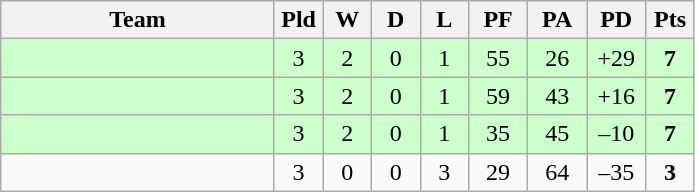<table class="wikitable" style="text-align:center;">
<tr>
<th width=175>Team</th>
<th width=25 abbr="Played">Pld</th>
<th width=25 abbr="Won">W</th>
<th width=25 abbr="Drawn">D</th>
<th width=25 abbr="Lost">L</th>
<th width=32 abbr="Points for">PF</th>
<th width=32 abbr="Points against">PA</th>
<th width=32 abbr="Points difference">PD</th>
<th width=25 abbr="Points">Pts</th>
</tr>
<tr bgcolor=ccffcc>
<td align=left></td>
<td>3</td>
<td>2</td>
<td>0</td>
<td>1</td>
<td>55</td>
<td>26</td>
<td>+29</td>
<td><strong>7</strong></td>
</tr>
<tr bgcolor=ccffcc>
<td align=left></td>
<td>3</td>
<td>2</td>
<td>0</td>
<td>1</td>
<td>59</td>
<td>43</td>
<td>+16</td>
<td><strong>7</strong></td>
</tr>
<tr bgcolor=ccffcc>
<td align=left></td>
<td>3</td>
<td>2</td>
<td>0</td>
<td>1</td>
<td>35</td>
<td>45</td>
<td>–10</td>
<td><strong>7</strong></td>
</tr>
<tr>
<td align=left></td>
<td>3</td>
<td>0</td>
<td>0</td>
<td>3</td>
<td>29</td>
<td>64</td>
<td>–35</td>
<td><strong>3</strong></td>
</tr>
</table>
